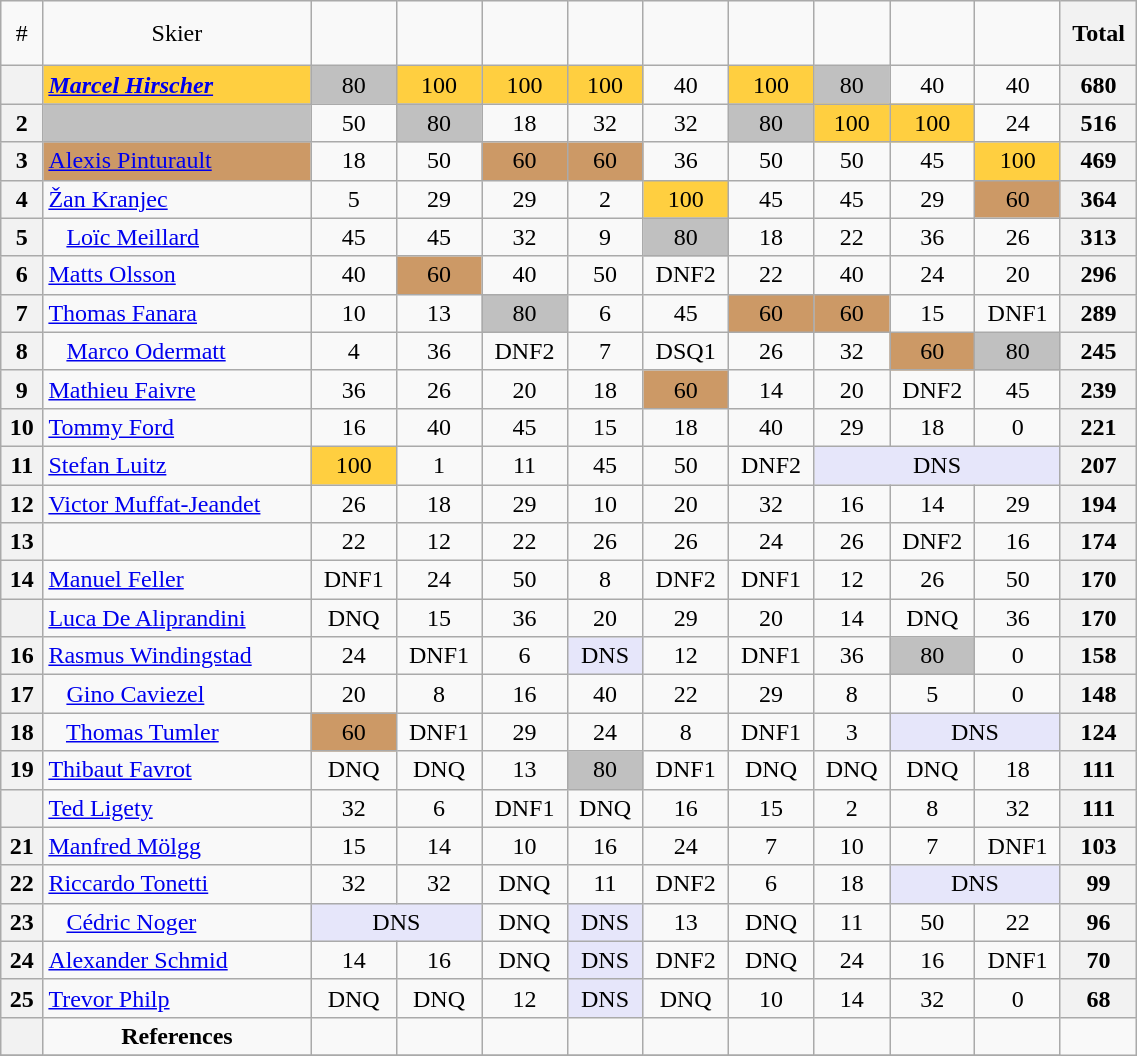<table class="wikitable" width=60% style="font-size:100%; text-align:center;">
<tr>
<td>#</td>
<td>Skier</td>
<td><br> </td>
<td><br> </td>
<td><br> </td>
<td><br> </td>
<td><br> </td>
<td><br>   </td>
<td><br> </td>
<td><br> </td>
<td><br> </td>
<th>Total</th>
</tr>
<tr>
<th></th>
<td align=left bgcolor=ffcf40> <strong><em><a href='#'>Marcel Hirscher</a></em></strong></td>
<td bgcolor=c0c0c0>80</td>
<td bgcolor=ffcf40>100</td>
<td bgcolor=ffcf40>100</td>
<td bgcolor=ffcf40>100</td>
<td>40</td>
<td bgcolor=ffcf40>100</td>
<td bgcolor=c0c0c0>80</td>
<td>40</td>
<td>40</td>
<th>680</th>
</tr>
<tr>
<th>2</th>
<td align=left bgcolor=c0c0c0></td>
<td>50</td>
<td bgcolor=c0c0c0>80</td>
<td>18</td>
<td>32</td>
<td>32</td>
<td bgcolor=c0c0c0>80</td>
<td bgcolor=ffcf40>100</td>
<td bgcolor=ffcf40>100</td>
<td>24</td>
<th>516</th>
</tr>
<tr>
<th>3</th>
<td align=left bgcolor=cc9966> <a href='#'>Alexis Pinturault</a></td>
<td>18</td>
<td>50</td>
<td bgcolor=cc9966>60</td>
<td bgcolor=cc9966>60</td>
<td>36</td>
<td>50</td>
<td>50</td>
<td>45</td>
<td bgcolor=ffcf40>100</td>
<th>469</th>
</tr>
<tr>
<th>4</th>
<td align=left> <a href='#'>Žan Kranjec</a></td>
<td>5</td>
<td>29</td>
<td>29</td>
<td>2</td>
<td bgcolor=ffcf40>100</td>
<td>45</td>
<td>45</td>
<td>29</td>
<td bgcolor=cc9966>60</td>
<th>364</th>
</tr>
<tr>
<th>5</th>
<td align=left>   <a href='#'>Loïc Meillard</a></td>
<td>45</td>
<td>45</td>
<td>32</td>
<td>9</td>
<td bgcolor=c0c0c0>80</td>
<td>18</td>
<td>22</td>
<td>36</td>
<td>26</td>
<th>313</th>
</tr>
<tr>
<th>6</th>
<td align=left> <a href='#'>Matts Olsson</a></td>
<td>40</td>
<td bgcolor=cc9966>60</td>
<td>40</td>
<td>50</td>
<td>DNF2</td>
<td>22</td>
<td>40</td>
<td>24</td>
<td>20</td>
<th>296</th>
</tr>
<tr>
<th>7</th>
<td align=left> <a href='#'>Thomas Fanara</a></td>
<td>10</td>
<td>13</td>
<td bgcolor=c0c0c0>80</td>
<td>6</td>
<td>45</td>
<td bgcolor=cc9966>60</td>
<td bgcolor=cc9966>60</td>
<td>15</td>
<td>DNF1</td>
<th>289</th>
</tr>
<tr>
<th>8</th>
<td align=left>   <a href='#'>Marco Odermatt</a></td>
<td>4</td>
<td>36</td>
<td>DNF2</td>
<td>7</td>
<td>DSQ1</td>
<td>26</td>
<td>32</td>
<td bgcolor=cc9966>60</td>
<td bgcolor=c0c0c0>80</td>
<th>245</th>
</tr>
<tr>
<th>9</th>
<td align=left> <a href='#'>Mathieu Faivre</a></td>
<td>36</td>
<td>26</td>
<td>20</td>
<td>18</td>
<td bgcolor=cc9966>60</td>
<td>14</td>
<td>20</td>
<td>DNF2</td>
<td>45</td>
<th>239</th>
</tr>
<tr>
<th>10</th>
<td align=left> <a href='#'>Tommy Ford</a></td>
<td>16</td>
<td>40</td>
<td>45</td>
<td>15</td>
<td>18</td>
<td>40</td>
<td>29</td>
<td>18</td>
<td>0</td>
<th>221</th>
</tr>
<tr>
<th>11</th>
<td align=left> <a href='#'>Stefan Luitz</a></td>
<td bgcolor=ffcf40>100</td>
<td>1</td>
<td>11</td>
<td>45</td>
<td>50</td>
<td>DNF2</td>
<td colspan=3 bgcolor=lavender>DNS</td>
<th>207</th>
</tr>
<tr>
<th>12</th>
<td align=left> <a href='#'>Victor Muffat-Jeandet</a></td>
<td>26</td>
<td>18</td>
<td>29</td>
<td>10</td>
<td>20</td>
<td>32</td>
<td>16</td>
<td>14</td>
<td>29</td>
<th>194</th>
</tr>
<tr>
<th>13</th>
<td align=left></td>
<td>22</td>
<td>12</td>
<td>22</td>
<td>26</td>
<td>26</td>
<td>24</td>
<td>26</td>
<td>DNF2</td>
<td>16</td>
<th>174</th>
</tr>
<tr>
<th>14</th>
<td align=left> <a href='#'>Manuel Feller</a></td>
<td>DNF1</td>
<td>24</td>
<td>50</td>
<td>8</td>
<td>DNF2</td>
<td>DNF1</td>
<td>12</td>
<td>26</td>
<td>50</td>
<th>170</th>
</tr>
<tr>
<th></th>
<td align=left> <a href='#'>Luca De Aliprandini</a></td>
<td>DNQ</td>
<td>15</td>
<td>36</td>
<td>20</td>
<td>29</td>
<td>20</td>
<td>14</td>
<td>DNQ</td>
<td>36</td>
<th>170</th>
</tr>
<tr>
<th>16</th>
<td align=left> <a href='#'>Rasmus Windingstad</a></td>
<td>24</td>
<td>DNF1</td>
<td>6</td>
<td bgcolor=lavender>DNS</td>
<td>12</td>
<td>DNF1</td>
<td>36</td>
<td bgcolor=c0c0c0>80</td>
<td>0</td>
<th>158</th>
</tr>
<tr>
<th>17</th>
<td align=left>   <a href='#'>Gino Caviezel</a></td>
<td>20</td>
<td>8</td>
<td>16</td>
<td>40</td>
<td>22</td>
<td>29</td>
<td>8</td>
<td>5</td>
<td>0</td>
<th>148</th>
</tr>
<tr>
<th>18</th>
<td align=left>   <a href='#'>Thomas Tumler</a></td>
<td bgcolor=cc9966>60</td>
<td>DNF1</td>
<td>29</td>
<td>24</td>
<td>8</td>
<td>DNF1</td>
<td>3</td>
<td colspan=2 bgcolor=lavender>DNS</td>
<th>124</th>
</tr>
<tr>
<th>19</th>
<td align=left> <a href='#'>Thibaut Favrot</a></td>
<td>DNQ</td>
<td>DNQ</td>
<td>13</td>
<td bgcolor=c0c0c0>80</td>
<td>DNF1</td>
<td>DNQ</td>
<td>DNQ</td>
<td>DNQ</td>
<td>18</td>
<th>111</th>
</tr>
<tr>
<th></th>
<td align=left> <a href='#'>Ted Ligety</a></td>
<td>32</td>
<td>6</td>
<td>DNF1</td>
<td>DNQ</td>
<td>16</td>
<td>15</td>
<td>2</td>
<td>8</td>
<td>32</td>
<th>111</th>
</tr>
<tr>
<th>21</th>
<td align=left> <a href='#'>Manfred Mölgg</a></td>
<td>15</td>
<td>14</td>
<td>10</td>
<td>16</td>
<td>24</td>
<td>7</td>
<td>10</td>
<td>7</td>
<td>DNF1</td>
<th>103</th>
</tr>
<tr>
<th>22</th>
<td align=left> <a href='#'>Riccardo Tonetti</a></td>
<td>32</td>
<td>32</td>
<td>DNQ</td>
<td>11</td>
<td>DNF2</td>
<td>6</td>
<td>18</td>
<td colspan=2 bgcolor=lavender>DNS</td>
<th>99</th>
</tr>
<tr>
<th>23</th>
<td align=left>   <a href='#'>Cédric Noger</a></td>
<td colspan=2 bgcolor=lavender>DNS</td>
<td>DNQ</td>
<td bgcolor=lavender>DNS</td>
<td>13</td>
<td>DNQ</td>
<td>11</td>
<td>50</td>
<td>22</td>
<th>96</th>
</tr>
<tr>
<th>24</th>
<td align=left> <a href='#'>Alexander Schmid</a></td>
<td>14</td>
<td>16</td>
<td>DNQ</td>
<td bgcolor=lavender>DNS</td>
<td>DNF2</td>
<td>DNQ</td>
<td>24</td>
<td>16</td>
<td>DNF1</td>
<th>70</th>
</tr>
<tr>
<th>25</th>
<td align=left> <a href='#'>Trevor Philp</a></td>
<td>DNQ</td>
<td>DNQ</td>
<td>12</td>
<td bgcolor=lavender>DNS</td>
<td>DNQ</td>
<td>10</td>
<td>14</td>
<td>32</td>
<td>0</td>
<th>68</th>
</tr>
<tr>
<th></th>
<td align=center><strong>References</strong></td>
<td></td>
<td></td>
<td></td>
<td></td>
<td></td>
<td></td>
<td></td>
<td></td>
<td></td>
</tr>
<tr>
</tr>
</table>
